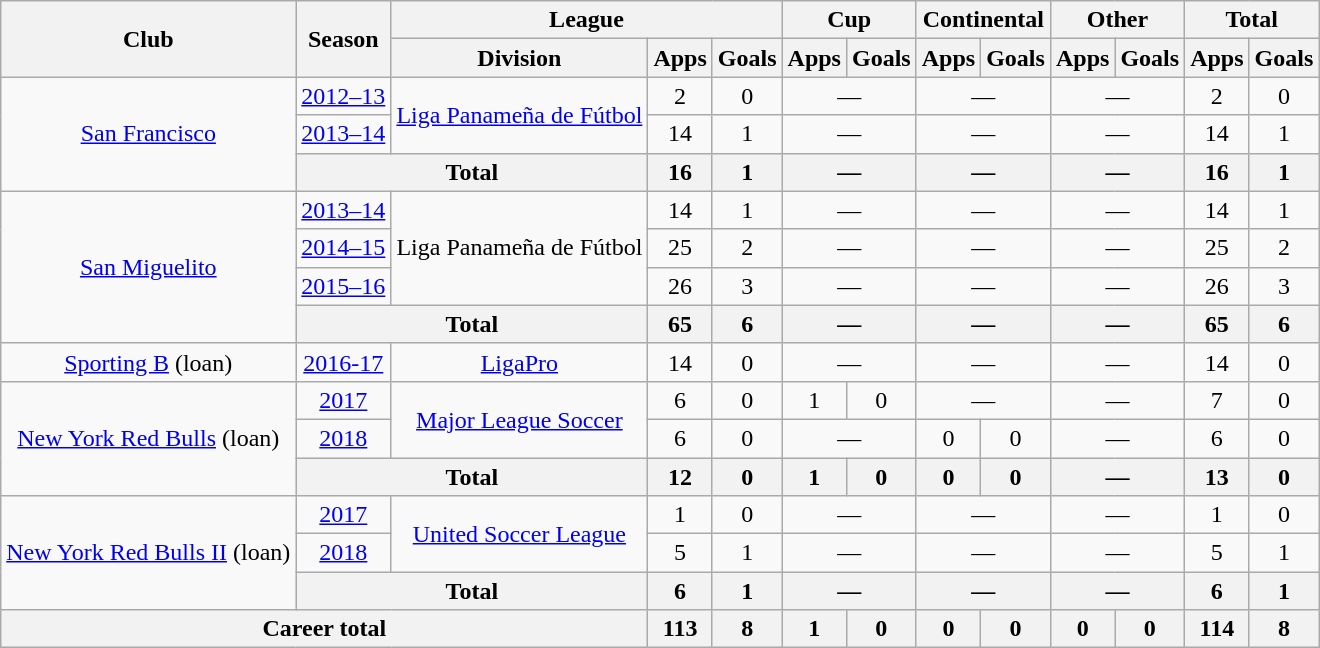<table class="wikitable" style="text-align: center;">
<tr>
<th rowspan="2">Club</th>
<th rowspan="2">Season</th>
<th colspan="3">League</th>
<th colspan="2">Cup</th>
<th colspan="2">Continental</th>
<th colspan="2">Other</th>
<th colspan="2">Total</th>
</tr>
<tr>
<th>Division</th>
<th>Apps</th>
<th>Goals</th>
<th>Apps</th>
<th>Goals</th>
<th>Apps</th>
<th>Goals</th>
<th>Apps</th>
<th>Goals</th>
<th>Apps</th>
<th>Goals</th>
</tr>
<tr>
<td rowspan="3"><a href='#'>San Francisco</a></td>
<td><a href='#'>2012–13</a></td>
<td rowspan="2"><a href='#'>Liga Panameña de Fútbol</a></td>
<td>2</td>
<td>0</td>
<td colspan="2">—</td>
<td colspan="2">—</td>
<td colspan="2">—</td>
<td>2</td>
<td>0</td>
</tr>
<tr>
<td><a href='#'>2013–14</a></td>
<td>14</td>
<td>1</td>
<td colspan="2">—</td>
<td colspan="2">—</td>
<td colspan="2">—</td>
<td>14</td>
<td>1</td>
</tr>
<tr>
<th colspan="2">Total</th>
<th>16</th>
<th>1</th>
<th colspan="2">—</th>
<th colspan="2">—</th>
<th colspan="2">—</th>
<th>16</th>
<th>1</th>
</tr>
<tr>
<td rowspan="4"><a href='#'>San Miguelito</a></td>
<td><a href='#'>2013–14</a></td>
<td rowspan="3">Liga Panameña de Fútbol</td>
<td>14</td>
<td>1</td>
<td colspan="2">—</td>
<td colspan="2">—</td>
<td colspan="2">—</td>
<td>14</td>
<td>1</td>
</tr>
<tr>
<td><a href='#'>2014–15</a></td>
<td>25</td>
<td>2</td>
<td colspan="2">—</td>
<td colspan="2">—</td>
<td colspan="2">—</td>
<td>25</td>
<td>2</td>
</tr>
<tr>
<td><a href='#'>2015–16</a></td>
<td>26</td>
<td>3</td>
<td colspan="2">—</td>
<td colspan="2">—</td>
<td colspan="2">—</td>
<td>26</td>
<td>3</td>
</tr>
<tr>
<th colspan="2">Total</th>
<th>65</th>
<th>6</th>
<th colspan="2">—</th>
<th colspan="2">—</th>
<th colspan="2">—</th>
<th>65</th>
<th>6</th>
</tr>
<tr>
<td><a href='#'>Sporting B</a> (loan)</td>
<td><a href='#'>2016-17</a></td>
<td><a href='#'>LigaPro</a></td>
<td>14</td>
<td>0</td>
<td colspan="2">—</td>
<td colspan="2">—</td>
<td colspan="2">—</td>
<td>14</td>
<td>0</td>
</tr>
<tr>
<td rowspan="3"><a href='#'>New York Red Bulls</a> (loan)</td>
<td><a href='#'>2017</a></td>
<td rowspan="2"><a href='#'>Major League Soccer</a></td>
<td>6</td>
<td>0</td>
<td>1</td>
<td>0</td>
<td colspan="2">—</td>
<td colspan="2">—</td>
<td>7</td>
<td>0</td>
</tr>
<tr>
<td><a href='#'>2018</a></td>
<td>6</td>
<td>0</td>
<td colspan="2">—</td>
<td>0</td>
<td>0</td>
<td colspan="2">—</td>
<td>6</td>
<td>0</td>
</tr>
<tr>
<th colspan="2">Total</th>
<th>12</th>
<th>0</th>
<th>1</th>
<th>0</th>
<th>0</th>
<th>0</th>
<th colspan="2">—</th>
<th>13</th>
<th>0</th>
</tr>
<tr>
<td rowspan="3"><a href='#'>New York Red Bulls II</a> (loan)</td>
<td><a href='#'>2017</a></td>
<td rowspan="2"><a href='#'>United Soccer League</a></td>
<td>1</td>
<td>0</td>
<td colspan="2">—</td>
<td colspan="2">—</td>
<td colspan="2">—</td>
<td>1</td>
<td>0</td>
</tr>
<tr>
<td><a href='#'>2018</a></td>
<td>5</td>
<td>1</td>
<td colspan="2">—</td>
<td colspan="2">—</td>
<td colspan="2">—</td>
<td>5</td>
<td>1</td>
</tr>
<tr>
<th colspan="2">Total</th>
<th>6</th>
<th>1</th>
<th colspan="2">—</th>
<th colspan="2">—</th>
<th colspan="2">—</th>
<th>6</th>
<th>1</th>
</tr>
<tr>
<th colspan="3">Career total</th>
<th>113</th>
<th>8</th>
<th>1</th>
<th>0</th>
<th>0</th>
<th>0</th>
<th>0</th>
<th>0</th>
<th>114</th>
<th>8</th>
</tr>
</table>
